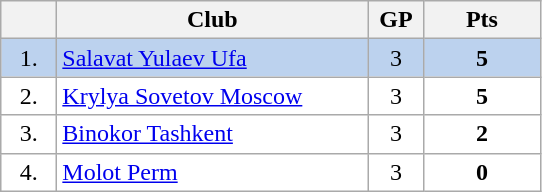<table class="wikitable">
<tr>
<th width="30"></th>
<th width="200">Club</th>
<th width="30">GP</th>
<th width="70">Pts</th>
</tr>
<tr bgcolor="#BCD2EE" align="center">
<td>1.</td>
<td align="left"><a href='#'>Salavat Yulaev Ufa</a></td>
<td>3</td>
<td><strong>5</strong></td>
</tr>
<tr bgcolor="#FFFFFF" align="center">
<td>2.</td>
<td align="left"><a href='#'>Krylya Sovetov Moscow</a></td>
<td>3</td>
<td><strong>5</strong></td>
</tr>
<tr bgcolor="#FFFFFF" align="center">
<td>3.</td>
<td align="left"><a href='#'>Binokor Tashkent</a></td>
<td>3</td>
<td><strong>2</strong></td>
</tr>
<tr bgcolor="#FFFFFF" align="center">
<td>4.</td>
<td align="left"><a href='#'>Molot Perm</a></td>
<td>3</td>
<td><strong>0</strong></td>
</tr>
</table>
